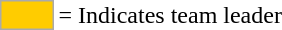<table>
<tr>
<td style="background-color:#FFCC00; border:1px solid #aaaaaa; width:2em;"></td>
<td>= Indicates team leader</td>
</tr>
</table>
